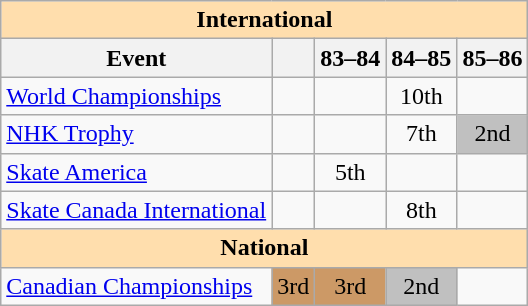<table class="wikitable" style="text-align:center">
<tr>
<th style="background-color: #ffdead; " colspan=5 align=center>International</th>
</tr>
<tr>
<th>Event</th>
<th></th>
<th>83–84</th>
<th>84–85</th>
<th>85–86</th>
</tr>
<tr>
<td align=left><a href='#'>World Championships</a></td>
<td></td>
<td></td>
<td>10th</td>
<td></td>
</tr>
<tr>
<td align=left><a href='#'>NHK Trophy</a></td>
<td></td>
<td></td>
<td>7th</td>
<td bgcolor=silver>2nd</td>
</tr>
<tr>
<td align=left><a href='#'>Skate America</a></td>
<td></td>
<td>5th</td>
<td></td>
<td></td>
</tr>
<tr>
<td align=left><a href='#'>Skate Canada International</a></td>
<td></td>
<td></td>
<td>8th</td>
<td></td>
</tr>
<tr>
<th style="background-color: #ffdead; " colspan=5 align=center>National</th>
</tr>
<tr>
<td align=left><a href='#'>Canadian Championships</a></td>
<td bgcolor=cc9966>3rd</td>
<td bgcolor=cc9966>3rd</td>
<td bgcolor=silver>2nd</td>
<td></td>
</tr>
</table>
